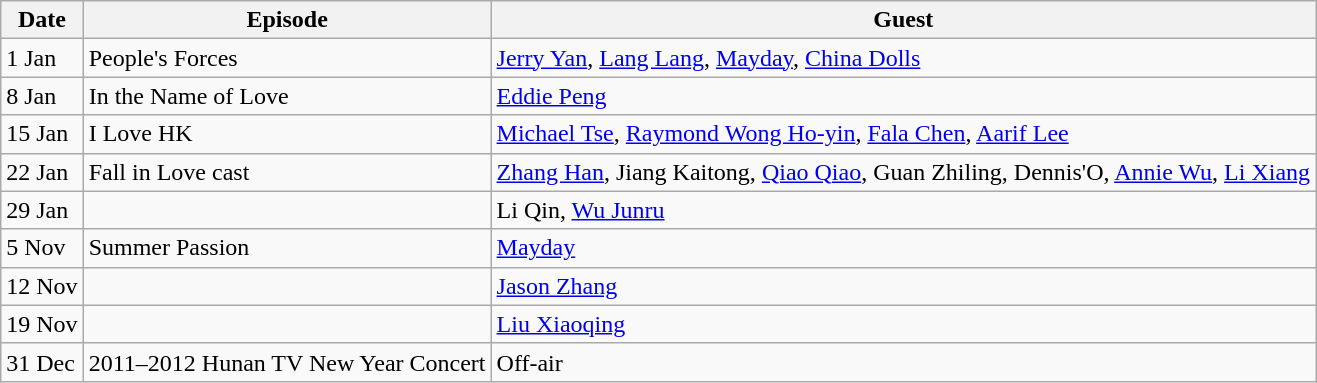<table class="wikitable">
<tr>
<th scope="col">Date</th>
<th scope="col">Episode</th>
<th scope="col">Guest</th>
</tr>
<tr>
<td>1 Jan</td>
<td>People's Forces</td>
<td><a href='#'>Jerry Yan</a>, <a href='#'>Lang Lang</a>, <a href='#'>Mayday</a>, <a href='#'>China Dolls</a></td>
</tr>
<tr>
<td>8 Jan</td>
<td>In the Name of Love</td>
<td><a href='#'>Eddie Peng</a></td>
</tr>
<tr>
<td>15 Jan</td>
<td>I Love HK</td>
<td><a href='#'>Michael Tse</a>, <a href='#'>Raymond Wong Ho-yin</a>, <a href='#'>Fala Chen</a>, <a href='#'>Aarif Lee</a></td>
</tr>
<tr>
<td>22 Jan</td>
<td>Fall in Love cast</td>
<td><a href='#'>Zhang Han</a>, Jiang Kaitong, <a href='#'>Qiao Qiao</a>, Guan Zhiling, Dennis'O, <a href='#'>Annie Wu</a>, <a href='#'>Li Xiang</a></td>
</tr>
<tr>
<td>29 Jan</td>
<td></td>
<td>Li Qin, <a href='#'>Wu Junru</a></td>
</tr>
<tr>
<td>5 Nov</td>
<td>Summer Passion</td>
<td><a href='#'>Mayday</a></td>
</tr>
<tr>
<td>12 Nov</td>
<td></td>
<td><a href='#'>Jason Zhang</a></td>
</tr>
<tr>
<td>19 Nov</td>
<td></td>
<td><a href='#'>Liu Xiaoqing</a></td>
</tr>
<tr>
<td>31 Dec</td>
<td>2011–2012 Hunan TV New Year Concert</td>
<td>Off-air</td>
</tr>
</table>
